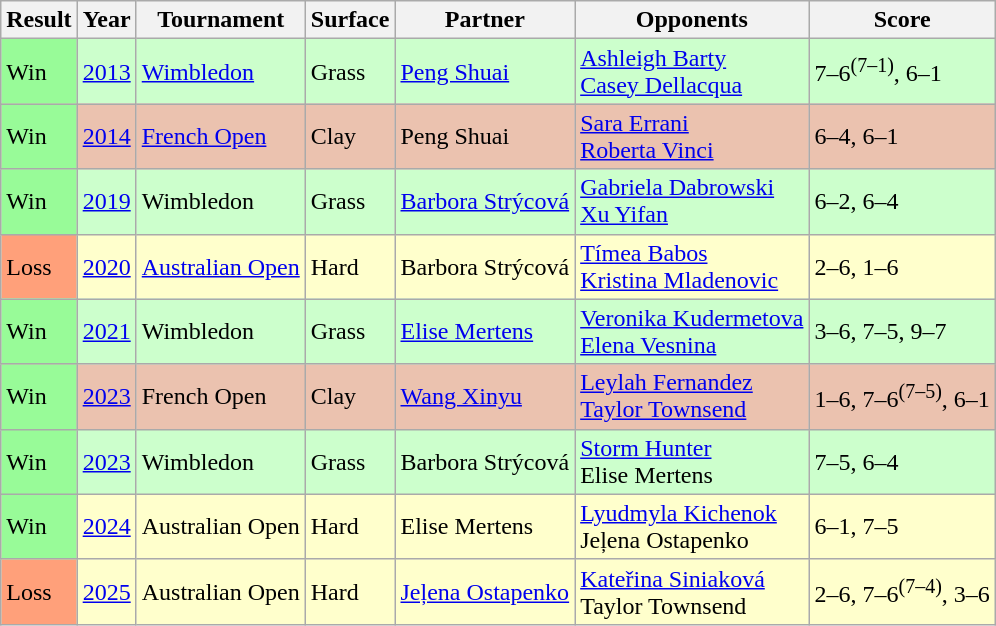<table class="sortable wikitable">
<tr>
<th>Result</th>
<th>Year</th>
<th>Tournament</th>
<th>Surface</th>
<th>Partner</th>
<th>Opponents</th>
<th class="unsortable">Score</th>
</tr>
<tr style="background:#CCFFCC;">
<td bgcolor=98fb98>Win</td>
<td><a href='#'>2013</a></td>
<td><a href='#'>Wimbledon</a></td>
<td>Grass</td>
<td> <a href='#'>Peng Shuai</a></td>
<td> <a href='#'>Ashleigh Barty</a> <br>  <a href='#'>Casey Dellacqua</a></td>
<td>7–6<sup>(7–1)</sup>, 6–1</td>
</tr>
<tr bgcolor=#ebc2af>
<td bgcolor=98FB98>Win</td>
<td><a href='#'>2014</a></td>
<td><a href='#'>French Open</a></td>
<td>Clay</td>
<td> Peng Shuai</td>
<td> <a href='#'>Sara Errani</a> <br>  <a href='#'>Roberta Vinci</a></td>
<td>6–4, 6–1</td>
</tr>
<tr style="background:#CCFFCC;">
<td bgcolor=98FB98>Win</td>
<td><a href='#'>2019</a></td>
<td>Wimbledon</td>
<td>Grass</td>
<td> <a href='#'>Barbora Strýcová</a></td>
<td> <a href='#'>Gabriela Dabrowski</a> <br>  <a href='#'>Xu Yifan</a></td>
<td>6–2, 6–4</td>
</tr>
<tr style="background:#FFFFCC;">
<td bgcolor=ffa07a>Loss</td>
<td><a href='#'>2020</a></td>
<td><a href='#'>Australian Open</a></td>
<td>Hard</td>
<td> Barbora Strýcová</td>
<td> <a href='#'>Tímea Babos</a> <br>  <a href='#'>Kristina Mladenovic</a></td>
<td>2–6, 1–6</td>
</tr>
<tr style="background:#CCFFCC;">
<td bgcolor= 98FB98>Win</td>
<td><a href='#'>2021</a></td>
<td>Wimbledon</td>
<td>Grass</td>
<td> <a href='#'>Elise Mertens</a></td>
<td> <a href='#'>Veronika Kudermetova</a> <br>  <a href='#'>Elena Vesnina</a></td>
<td>3–6, 7–5, 9–7</td>
</tr>
<tr bgcolor=#ebc2af>
<td bgcolor=98FB98>Win</td>
<td><a href='#'>2023</a></td>
<td>French Open</td>
<td>Clay</td>
<td> <a href='#'>Wang Xinyu</a></td>
<td> <a href='#'>Leylah Fernandez</a> <br>  <a href='#'>Taylor Townsend</a></td>
<td>1–6, 7–6<sup>(7–5)</sup>, 6–1</td>
</tr>
<tr style="background:#CCFFCC;">
<td bgcolor=98FB98>Win</td>
<td><a href='#'>2023</a></td>
<td>Wimbledon</td>
<td>Grass</td>
<td> Barbora Strýcová</td>
<td> <a href='#'>Storm Hunter</a> <br>  Elise Mertens</td>
<td>7–5, 6–4</td>
</tr>
<tr style="background:#FFFFCC;">
<td bgcolor=98fb98>Win</td>
<td><a href='#'>2024</a></td>
<td>Australian Open</td>
<td>Hard</td>
<td> Elise Mertens</td>
<td> <a href='#'>Lyudmyla Kichenok</a> <br>  Jeļena Ostapenko</td>
<td>6–1, 7–5</td>
</tr>
<tr style="background:#FFFFCC;">
<td bgcolor=ffa07a>Loss</td>
<td><a href='#'>2025</a></td>
<td>Australian Open</td>
<td>Hard</td>
<td> <a href='#'>Jeļena Ostapenko</a></td>
<td> <a href='#'>Kateřina Siniaková</a> <br>  Taylor Townsend</td>
<td>2–6, 7–6<sup>(7–4)</sup>, 3–6</td>
</tr>
</table>
